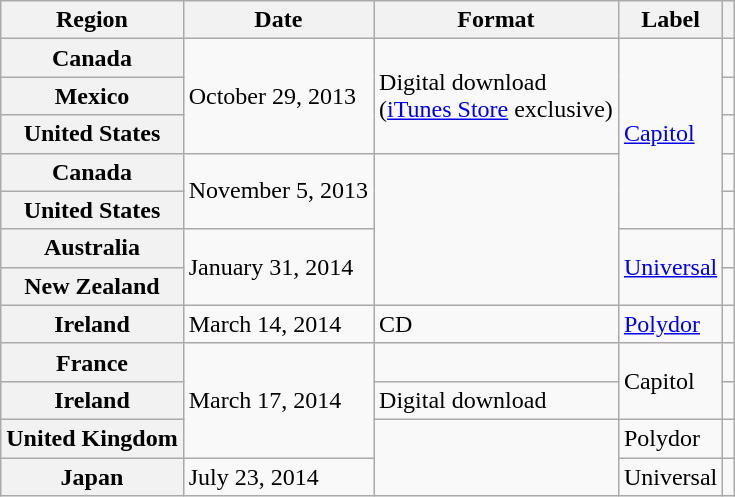<table class="wikitable plainrowheaders">
<tr>
<th scope="col">Region</th>
<th scope="col">Date</th>
<th scope="col">Format</th>
<th scope="col">Label</th>
<th scope="col"></th>
</tr>
<tr>
<th scope="row">Canada</th>
<td rowspan="3">October 29, 2013</td>
<td rowspan="3">Digital download<br>(<a href='#'>iTunes Store</a> exclusive)</td>
<td rowspan="5"><a href='#'>Capitol</a></td>
<td align="center"></td>
</tr>
<tr>
<th scope="row">Mexico</th>
<td align="center"></td>
</tr>
<tr>
<th scope="row">United States</th>
<td align="center"></td>
</tr>
<tr>
<th scope="row">Canada</th>
<td rowspan="2">November 5, 2013</td>
<td rowspan="4"></td>
<td align="center"></td>
</tr>
<tr>
<th scope="row">United States</th>
<td align="center"></td>
</tr>
<tr>
<th scope="row">Australia</th>
<td rowspan="2">January 31, 2014</td>
<td rowspan="2"><a href='#'>Universal</a></td>
<td align="center"></td>
</tr>
<tr>
<th scope="row">New Zealand</th>
<td align="center"></td>
</tr>
<tr>
<th scope="row">Ireland</th>
<td>March 14, 2014</td>
<td>CD</td>
<td><a href='#'>Polydor</a></td>
<td align="center"></td>
</tr>
<tr>
<th scope="row">France</th>
<td rowspan="3">March 17, 2014</td>
<td></td>
<td rowspan="2">Capitol</td>
<td align="center"></td>
</tr>
<tr>
<th scope="row">Ireland</th>
<td>Digital download</td>
<td align="center"></td>
</tr>
<tr>
<th scope="row">United Kingdom</th>
<td rowspan="2"></td>
<td>Polydor</td>
<td align="center"></td>
</tr>
<tr>
<th scope="row">Japan</th>
<td>July 23, 2014</td>
<td>Universal</td>
<td align="center"></td>
</tr>
</table>
